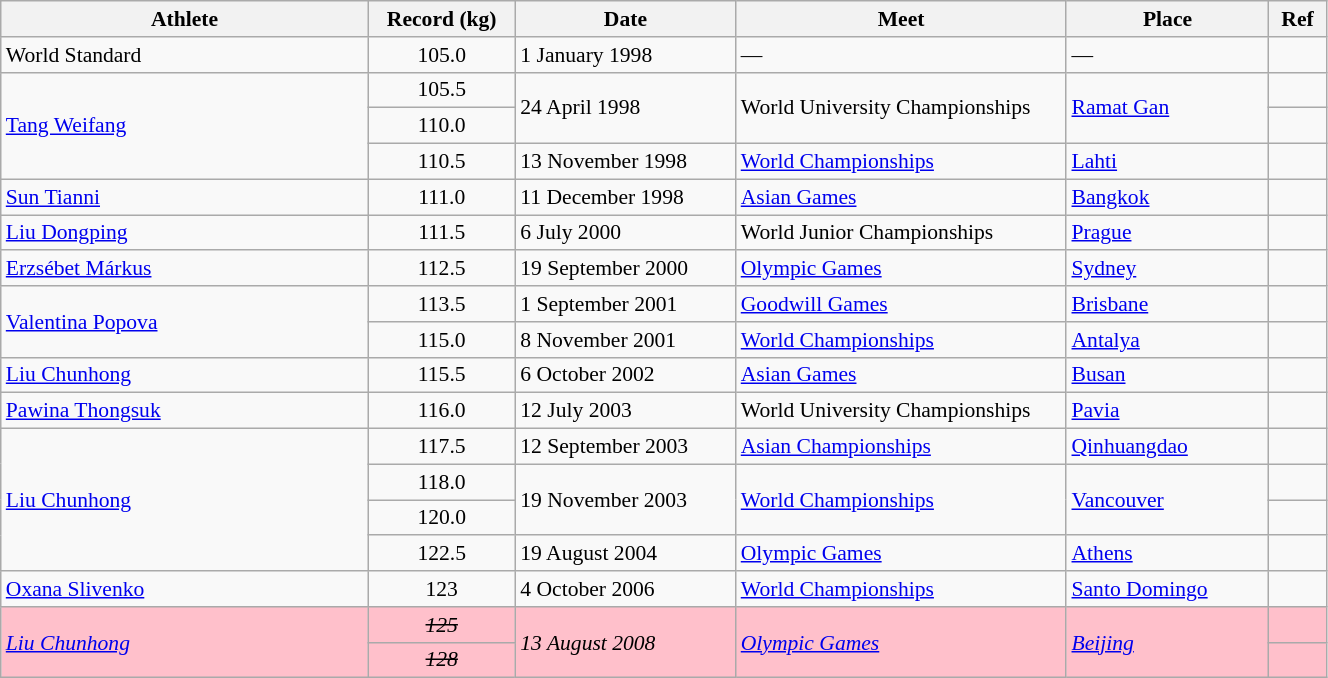<table class="wikitable" style="font-size:90%; width: 70%;">
<tr>
<th width=20%>Athlete</th>
<th width=8%>Record (kg)</th>
<th width=12%>Date</th>
<th width=18%>Meet</th>
<th width=11%>Place</th>
<th width=3%>Ref</th>
</tr>
<tr>
<td>World Standard</td>
<td align="center">105.0</td>
<td>1 January 1998</td>
<td>—</td>
<td>—</td>
<td></td>
</tr>
<tr>
<td rowspan=3> <a href='#'>Tang Weifang</a></td>
<td align="center">105.5</td>
<td rowspan=2>24 April 1998</td>
<td rowspan=2>World University Championships</td>
<td rowspan=2><a href='#'>Ramat Gan</a></td>
<td></td>
</tr>
<tr>
<td align="center">110.0</td>
<td></td>
</tr>
<tr>
<td align="center">110.5</td>
<td>13 November 1998</td>
<td><a href='#'>World Championships</a></td>
<td><a href='#'>Lahti</a></td>
<td></td>
</tr>
<tr>
<td> <a href='#'>Sun Tianni</a></td>
<td align="center">111.0</td>
<td>11 December 1998</td>
<td><a href='#'>Asian Games</a></td>
<td><a href='#'>Bangkok</a></td>
<td></td>
</tr>
<tr>
<td> <a href='#'>Liu Dongping</a></td>
<td align="center">111.5</td>
<td>6 July 2000</td>
<td>World Junior Championships</td>
<td><a href='#'>Prague</a></td>
<td></td>
</tr>
<tr>
<td> <a href='#'>Erzsébet Márkus</a></td>
<td align="center">112.5</td>
<td>19 September 2000</td>
<td><a href='#'>Olympic Games</a></td>
<td><a href='#'>Sydney</a></td>
<td></td>
</tr>
<tr>
<td rowspan=2> <a href='#'>Valentina Popova</a></td>
<td align="center">113.5</td>
<td>1 September 2001</td>
<td><a href='#'>Goodwill Games</a></td>
<td><a href='#'>Brisbane</a></td>
<td></td>
</tr>
<tr>
<td align="center">115.0</td>
<td>8 November 2001</td>
<td><a href='#'>World Championships</a></td>
<td><a href='#'>Antalya</a></td>
<td></td>
</tr>
<tr>
<td> <a href='#'>Liu Chunhong</a></td>
<td align="center">115.5</td>
<td>6 October 2002</td>
<td><a href='#'>Asian Games</a></td>
<td><a href='#'>Busan</a></td>
<td></td>
</tr>
<tr>
<td> <a href='#'>Pawina Thongsuk</a></td>
<td align="center">116.0</td>
<td>12 July 2003</td>
<td>World University Championships</td>
<td><a href='#'>Pavia</a></td>
<td></td>
</tr>
<tr>
<td rowspan=4> <a href='#'>Liu Chunhong</a></td>
<td align="center">117.5</td>
<td>12 September 2003</td>
<td><a href='#'>Asian Championships</a></td>
<td><a href='#'>Qinhuangdao</a></td>
<td></td>
</tr>
<tr>
<td align="center">118.0</td>
<td rowspan=2>19 November 2003</td>
<td rowspan=2><a href='#'>World Championships</a></td>
<td rowspan=2><a href='#'>Vancouver</a></td>
<td></td>
</tr>
<tr>
<td align="center">120.0</td>
<td></td>
</tr>
<tr>
<td align="center">122.5</td>
<td>19 August 2004</td>
<td><a href='#'>Olympic Games</a></td>
<td><a href='#'>Athens</a></td>
<td></td>
</tr>
<tr>
<td> <a href='#'>Oxana Slivenko</a></td>
<td align="center">123</td>
<td>4 October 2006</td>
<td><a href='#'>World Championships</a></td>
<td><a href='#'>Santo Domingo</a></td>
<td></td>
</tr>
<tr bgcolor=pink>
<td rowspan=2><em> <a href='#'>Liu Chunhong</a></em></td>
<td align="center"><em><s>125</s></em></td>
<td rowspan=2><em>13 August 2008</em></td>
<td rowspan=2><em><a href='#'>Olympic Games</a></em></td>
<td rowspan=2><em><a href='#'>Beijing</a></em></td>
<td></td>
</tr>
<tr bgcolor=pink>
<td align="center"><em><s>128</s></em></td>
<td></td>
</tr>
</table>
